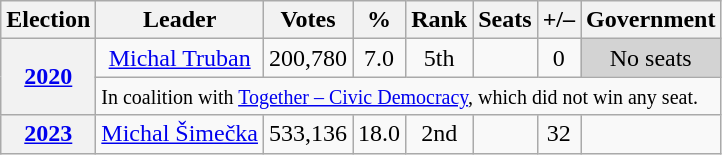<table class="wikitable" style="text-align:center">
<tr>
<th>Election</th>
<th>Leader</th>
<th>Votes</th>
<th>%</th>
<th>Rank</th>
<th>Seats</th>
<th>+/–</th>
<th>Government</th>
</tr>
<tr>
<th rowspan="2"><a href='#'>2020</a></th>
<td><a href='#'>Michal Truban</a></td>
<td>200,780</td>
<td>7.0</td>
<td> 5th</td>
<td></td>
<td> 0</td>
<td style="background:Lightgray;" align=center>No seats</td>
</tr>
<tr>
<td colspan="7" align="left"><small>In coalition with <a href='#'>Together – Civic Democracy</a>, which did not win any seat.</small></td>
</tr>
<tr>
<th><a href='#'>2023</a></th>
<td><a href='#'>Michal Šimečka</a></td>
<td>533,136</td>
<td>18.0</td>
<td> 2nd</td>
<td></td>
<td> 32</td>
<td></td>
</tr>
</table>
